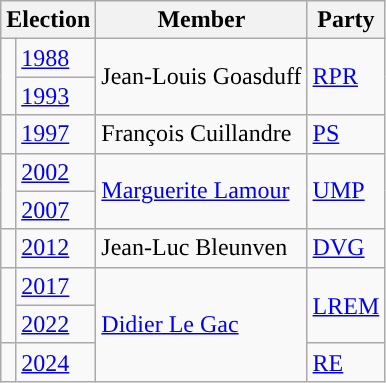<table class="wikitable">
<tr>
<th colspan="2">Election</th>
<th>Member</th>
<th>Party</th>
</tr>
<tr>
<td rowspan="2" style="color:inherit;background-color: "></td>
<td><a href='#'>1988</a></td>
<td rowspan="2">Jean-Louis Goasduff</td>
<td rowspan="2"><a href='#'>RPR</a></td>
</tr>
<tr>
<td><a href='#'>1993</a></td>
</tr>
<tr>
<td style="color:inherit;background-color: "></td>
<td><a href='#'>1997</a></td>
<td>François Cuillandre</td>
<td><a href='#'>PS</a></td>
</tr>
<tr>
<td rowspan=2 style="color:inherit;background-color: "></td>
<td><a href='#'>2002</a></td>
<td rowspan=2><a href='#'>Marguerite Lamour</a></td>
<td rowspan=2><a href='#'>UMP</a></td>
</tr>
<tr>
<td><a href='#'>2007</a></td>
</tr>
<tr>
<td style="color:inherit;background-color: "></td>
<td><a href='#'>2012</a></td>
<td>Jean-Luc Bleunven</td>
<td><a href='#'>DVG</a></td>
</tr>
<tr>
<td rowspan="2" style="color:inherit;background-color: "></td>
<td><a href='#'>2017</a></td>
<td rowspan="3"><a href='#'>Didier Le Gac</a></td>
<td rowspan="2"><a href='#'>LREM</a></td>
</tr>
<tr>
<td><a href='#'>2022</a></td>
</tr>
<tr>
<td style="color:inherit;background-color: "></td>
<td><a href='#'>2024</a></td>
<td><a href='#'>RE</a></td>
</tr>
</table>
